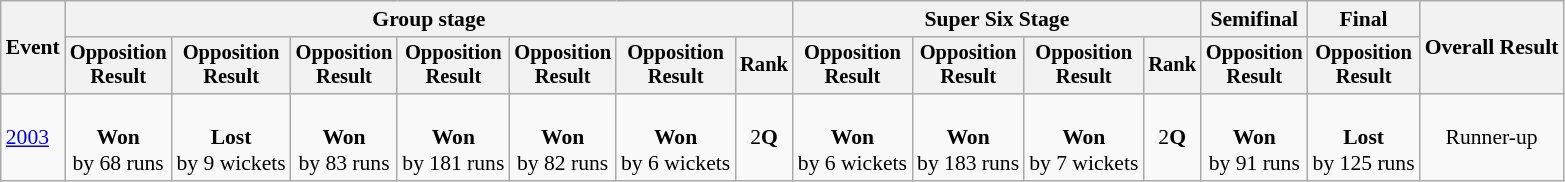<table class=wikitable style=font-size:90%;text-align:center>
<tr>
<th rowspan=2>Event</th>
<th colspan=7>Group stage</th>
<th colspan=4>Super Six Stage</th>
<th>Semifinal</th>
<th>Final</th>
<th rowspan=2>Overall Result</th>
</tr>
<tr style=font-size:95%>
<th>Opposition<br>Result</th>
<th>Opposition<br>Result</th>
<th>Opposition<br>Result</th>
<th>Opposition<br>Result</th>
<th>Opposition<br>Result</th>
<th>Opposition<br>Result</th>
<th>Rank</th>
<th>Opposition<br>Result</th>
<th>Opposition<br>Result</th>
<th>Opposition<br>Result</th>
<th>Rank</th>
<th>Opposition<br>Result</th>
<th>Opposition<br>Result</th>
</tr>
<tr>
<td align=left><a href='#'>2003</a></td>
<td><br><strong>Won</strong> <br> by 68 runs</td>
<td><br><strong>Lost</strong> <br> by 9 wickets</td>
<td><br><strong>Won</strong> <br> by 83 runs</td>
<td><br><strong>Won</strong> <br> by 181 runs</td>
<td><br><strong>Won</strong> <br> by 82 runs</td>
<td><br><strong>Won</strong> <br> by 6 wickets</td>
<td>2<strong>Q</strong></td>
<td><br><strong>Won</strong> <br> by 6 wickets</td>
<td><br><strong>Won</strong> <br> by 183 runs</td>
<td><br><strong>Won</strong> <br> by 7 wickets</td>
<td>2<strong>Q</strong></td>
<td><br><strong>Won</strong> <br> by 91 runs</td>
<td><br><strong>Lost</strong> <br> by 125 runs</td>
<td>Runner-up</td>
</tr>
</table>
